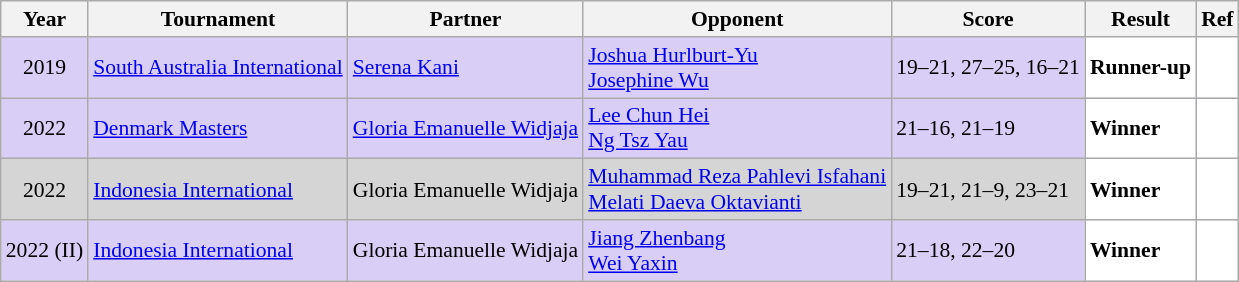<table class="sortable wikitable" style="font-size: 90%;">
<tr>
<th>Year</th>
<th>Tournament</th>
<th>Partner</th>
<th>Opponent</th>
<th>Score</th>
<th>Result</th>
<th>Ref</th>
</tr>
<tr style="background:#D8CEF6">
<td align="center">2019</td>
<td align="left"><a href='#'>South Australia International</a></td>
<td align="left"> <a href='#'>Serena Kani</a></td>
<td align="left"> <a href='#'>Joshua Hurlburt-Yu</a><br> <a href='#'>Josephine Wu</a></td>
<td align="left">19–21, 27–25, 16–21</td>
<td style="text-align:left; background:white"> <strong>Runner-up</strong></td>
<td style="text-align:center; background:white"></td>
</tr>
<tr style="background:#D8CEF6">
<td align="center">2022</td>
<td align="left"><a href='#'>Denmark Masters</a></td>
<td align="left"> <a href='#'>Gloria Emanuelle Widjaja</a></td>
<td align="left"> <a href='#'>Lee Chun Hei</a><br> <a href='#'>Ng Tsz Yau</a></td>
<td align="left">21–16, 21–19</td>
<td style="text-align:left; background:white"> <strong>Winner</strong></td>
<td style="text-align:center; background:white"></td>
</tr>
<tr style="background:#D5D5D5">
<td align="center">2022</td>
<td align="left"><a href='#'>Indonesia International</a></td>
<td align="left"> Gloria Emanuelle Widjaja</td>
<td align="left"> <a href='#'>Muhammad Reza Pahlevi Isfahani</a><br> <a href='#'>Melati Daeva Oktavianti</a></td>
<td align="left">19–21, 21–9, 23–21</td>
<td style="text-align:left; background:white"> <strong>Winner</strong></td>
<td style="text-align:center; background:white"></td>
</tr>
<tr style="background:#D8CEF6">
<td align="center">2022 (II)</td>
<td align="left"><a href='#'>Indonesia International</a></td>
<td align="left"> Gloria Emanuelle Widjaja</td>
<td align="left"> <a href='#'>Jiang Zhenbang</a><br> <a href='#'>Wei Yaxin</a></td>
<td align="left">21–18, 22–20</td>
<td style="text-align:left; background:white"> <strong>Winner</strong></td>
<td style="text-align:center; background:white"></td>
</tr>
</table>
